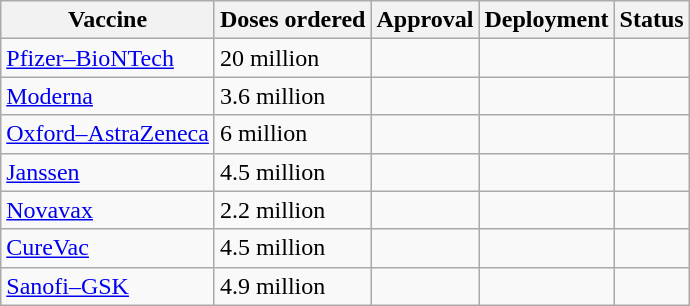<table class="wikitable">
<tr>
<th>Vaccine</th>
<th>Doses ordered</th>
<th>Approval</th>
<th>Deployment</th>
<th>Status</th>
</tr>
<tr>
<td><a href='#'>Pfizer–BioNTech</a></td>
<td>20 million</td>
<td></td>
<td></td>
<td></td>
</tr>
<tr>
<td><a href='#'>Moderna</a></td>
<td>3.6 million</td>
<td></td>
<td></td>
<td></td>
</tr>
<tr>
<td><a href='#'>Oxford–AstraZeneca</a></td>
<td>6 million</td>
<td></td>
<td></td>
<td></td>
</tr>
<tr>
<td><a href='#'>Janssen</a></td>
<td>4.5 million</td>
<td></td>
<td></td>
<td></td>
</tr>
<tr>
<td><a href='#'>Novavax</a></td>
<td>2.2 million</td>
<td></td>
<td></td>
<td></td>
</tr>
<tr>
<td><a href='#'>CureVac</a></td>
<td>4.5 million</td>
<td></td>
<td></td>
<td></td>
</tr>
<tr>
<td><a href='#'>Sanofi–GSK</a></td>
<td>4.9 million</td>
<td></td>
<td></td>
<td></td>
</tr>
</table>
